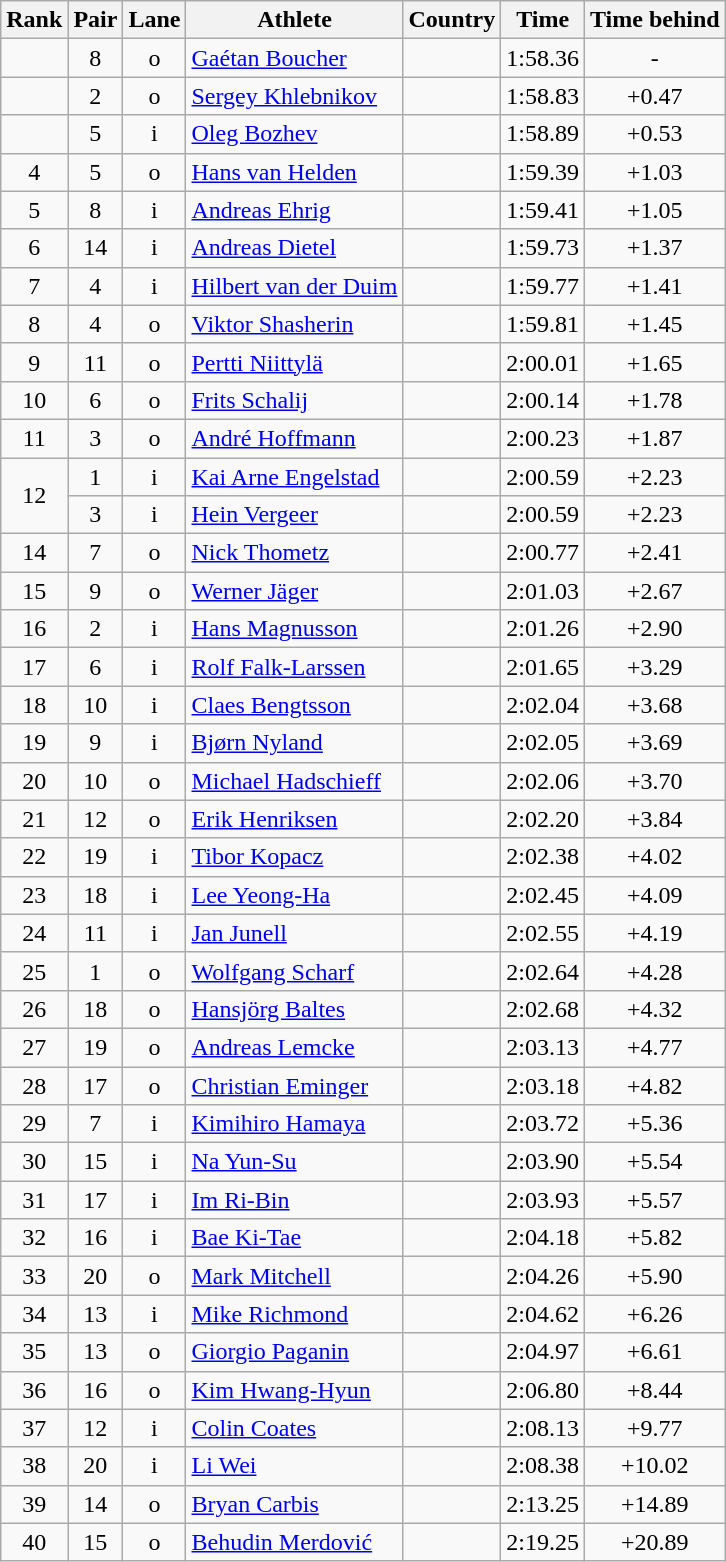<table class="wikitable sortable" style="text-align:center">
<tr>
<th>Rank</th>
<th>Pair</th>
<th>Lane</th>
<th>Athlete</th>
<th>Country</th>
<th>Time</th>
<th>Time behind</th>
</tr>
<tr>
<td></td>
<td>8</td>
<td>o</td>
<td align=left><a href='#'>Gaétan Boucher</a></td>
<td align=left></td>
<td>1:58.36</td>
<td>-</td>
</tr>
<tr>
<td></td>
<td>2</td>
<td>o</td>
<td align=left><a href='#'>Sergey Khlebnikov</a></td>
<td align=left></td>
<td>1:58.83</td>
<td>+0.47</td>
</tr>
<tr>
<td></td>
<td>5</td>
<td>i</td>
<td align=left><a href='#'>Oleg Bozhev</a></td>
<td align=left></td>
<td>1:58.89</td>
<td>+0.53</td>
</tr>
<tr>
<td>4</td>
<td>5</td>
<td>o</td>
<td align=left><a href='#'>Hans van Helden</a></td>
<td align=left></td>
<td>1:59.39</td>
<td>+1.03</td>
</tr>
<tr>
<td>5</td>
<td>8</td>
<td>i</td>
<td align=left><a href='#'>Andreas Ehrig</a></td>
<td align=left></td>
<td>1:59.41</td>
<td>+1.05</td>
</tr>
<tr>
<td>6</td>
<td>14</td>
<td>i</td>
<td align=left><a href='#'>Andreas Dietel</a></td>
<td align=left></td>
<td>1:59.73</td>
<td>+1.37</td>
</tr>
<tr>
<td>7</td>
<td>4</td>
<td>i</td>
<td align=left><a href='#'>Hilbert van der Duim</a></td>
<td align=left></td>
<td>1:59.77</td>
<td>+1.41</td>
</tr>
<tr>
<td>8</td>
<td>4</td>
<td>o</td>
<td align=left><a href='#'>Viktor Shasherin</a></td>
<td align=left></td>
<td>1:59.81</td>
<td>+1.45</td>
</tr>
<tr>
<td>9</td>
<td>11</td>
<td>o</td>
<td align=left><a href='#'>Pertti Niittylä</a></td>
<td align=left></td>
<td>2:00.01</td>
<td>+1.65</td>
</tr>
<tr>
<td>10</td>
<td>6</td>
<td>o</td>
<td align=left><a href='#'>Frits Schalij</a></td>
<td align=left></td>
<td>2:00.14</td>
<td>+1.78</td>
</tr>
<tr>
<td>11</td>
<td>3</td>
<td>o</td>
<td align=left><a href='#'>André Hoffmann</a></td>
<td align=left></td>
<td>2:00.23</td>
<td>+1.87</td>
</tr>
<tr>
<td rowspan=2>12</td>
<td>1</td>
<td>i</td>
<td align=left><a href='#'>Kai Arne Engelstad</a></td>
<td align=left></td>
<td>2:00.59</td>
<td>+2.23</td>
</tr>
<tr>
<td>3</td>
<td>i</td>
<td align=left><a href='#'>Hein Vergeer</a></td>
<td align=left></td>
<td>2:00.59</td>
<td>+2.23</td>
</tr>
<tr>
<td>14</td>
<td>7</td>
<td>o</td>
<td align=left><a href='#'>Nick Thometz</a></td>
<td align=left></td>
<td>2:00.77</td>
<td>+2.41</td>
</tr>
<tr>
<td>15</td>
<td>9</td>
<td>o</td>
<td align=left><a href='#'>Werner Jäger</a></td>
<td align=left></td>
<td>2:01.03</td>
<td>+2.67</td>
</tr>
<tr>
<td>16</td>
<td>2</td>
<td>i</td>
<td align=left><a href='#'>Hans Magnusson</a></td>
<td align=left></td>
<td>2:01.26</td>
<td>+2.90</td>
</tr>
<tr>
<td>17</td>
<td>6</td>
<td>i</td>
<td align=left><a href='#'>Rolf Falk-Larssen</a></td>
<td align=left></td>
<td>2:01.65</td>
<td>+3.29</td>
</tr>
<tr>
<td>18</td>
<td>10</td>
<td>i</td>
<td align=left><a href='#'>Claes Bengtsson</a></td>
<td align=left></td>
<td>2:02.04</td>
<td>+3.68</td>
</tr>
<tr>
<td>19</td>
<td>9</td>
<td>i</td>
<td align=left><a href='#'>Bjørn Nyland</a></td>
<td align=left></td>
<td>2:02.05</td>
<td>+3.69</td>
</tr>
<tr>
<td>20</td>
<td>10</td>
<td>o</td>
<td align=left><a href='#'>Michael Hadschieff</a></td>
<td align=left></td>
<td>2:02.06</td>
<td>+3.70</td>
</tr>
<tr>
<td>21</td>
<td>12</td>
<td>o</td>
<td align=left><a href='#'>Erik Henriksen</a></td>
<td align=left></td>
<td>2:02.20</td>
<td>+3.84</td>
</tr>
<tr>
<td>22</td>
<td>19</td>
<td>i</td>
<td align=left><a href='#'>Tibor Kopacz</a></td>
<td align=left></td>
<td>2:02.38</td>
<td>+4.02</td>
</tr>
<tr>
<td>23</td>
<td>18</td>
<td>i</td>
<td align=left><a href='#'>Lee Yeong-Ha</a></td>
<td align=left></td>
<td>2:02.45</td>
<td>+4.09</td>
</tr>
<tr>
<td>24</td>
<td>11</td>
<td>i</td>
<td align=left><a href='#'>Jan Junell</a></td>
<td align=left></td>
<td>2:02.55</td>
<td>+4.19</td>
</tr>
<tr>
<td>25</td>
<td>1</td>
<td>o</td>
<td align=left><a href='#'>Wolfgang Scharf</a></td>
<td align=left></td>
<td>2:02.64</td>
<td>+4.28</td>
</tr>
<tr>
<td>26</td>
<td>18</td>
<td>o</td>
<td align=left><a href='#'>Hansjörg Baltes</a></td>
<td align=left></td>
<td>2:02.68</td>
<td>+4.32</td>
</tr>
<tr>
<td>27</td>
<td>19</td>
<td>o</td>
<td align=left><a href='#'>Andreas Lemcke</a></td>
<td align=left></td>
<td>2:03.13</td>
<td>+4.77</td>
</tr>
<tr>
<td>28</td>
<td>17</td>
<td>o</td>
<td align=left><a href='#'>Christian Eminger</a></td>
<td align=left></td>
<td>2:03.18</td>
<td>+4.82</td>
</tr>
<tr>
<td>29</td>
<td>7</td>
<td>i</td>
<td align=left><a href='#'>Kimihiro Hamaya</a></td>
<td align=left></td>
<td>2:03.72</td>
<td>+5.36</td>
</tr>
<tr>
<td>30</td>
<td>15</td>
<td>i</td>
<td align=left><a href='#'>Na Yun-Su</a></td>
<td align=left></td>
<td>2:03.90</td>
<td>+5.54</td>
</tr>
<tr>
<td>31</td>
<td>17</td>
<td>i</td>
<td align=left><a href='#'>Im Ri-Bin</a></td>
<td align=left></td>
<td>2:03.93</td>
<td>+5.57</td>
</tr>
<tr>
<td>32</td>
<td>16</td>
<td>i</td>
<td align=left><a href='#'>Bae Ki-Tae</a></td>
<td align=left></td>
<td>2:04.18</td>
<td>+5.82</td>
</tr>
<tr>
<td>33</td>
<td>20</td>
<td>o</td>
<td align=left><a href='#'>Mark Mitchell</a></td>
<td align=left></td>
<td>2:04.26</td>
<td>+5.90</td>
</tr>
<tr>
<td>34</td>
<td>13</td>
<td>i</td>
<td align=left><a href='#'>Mike Richmond</a></td>
<td align=left></td>
<td>2:04.62</td>
<td>+6.26</td>
</tr>
<tr>
<td>35</td>
<td>13</td>
<td>o</td>
<td align=left><a href='#'>Giorgio Paganin</a></td>
<td align=left></td>
<td>2:04.97</td>
<td>+6.61</td>
</tr>
<tr>
<td>36</td>
<td>16</td>
<td>o</td>
<td align=left><a href='#'>Kim Hwang-Hyun</a></td>
<td align=left></td>
<td>2:06.80</td>
<td>+8.44</td>
</tr>
<tr>
<td>37</td>
<td>12</td>
<td>i</td>
<td align=left><a href='#'>Colin Coates</a></td>
<td align=left></td>
<td>2:08.13</td>
<td>+9.77</td>
</tr>
<tr>
<td>38</td>
<td>20</td>
<td>i</td>
<td align=left><a href='#'>Li Wei</a></td>
<td align=left></td>
<td>2:08.38</td>
<td>+10.02</td>
</tr>
<tr>
<td>39</td>
<td>14</td>
<td>o</td>
<td align=left><a href='#'>Bryan Carbis</a></td>
<td align=left></td>
<td>2:13.25</td>
<td>+14.89</td>
</tr>
<tr>
<td>40</td>
<td>15</td>
<td>o</td>
<td align=left><a href='#'>Behudin Merdović</a></td>
<td align=left></td>
<td>2:19.25</td>
<td>+20.89</td>
</tr>
</table>
